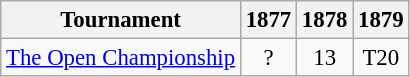<table class="wikitable" style="font-size:95%;text-align:center;">
<tr>
<th>Tournament</th>
<th>1877</th>
<th>1878</th>
<th>1879</th>
</tr>
<tr>
<td align="left"><a href='#'>The Open Championship</a></td>
<td>?</td>
<td>13</td>
<td>T20</td>
</tr>
</table>
